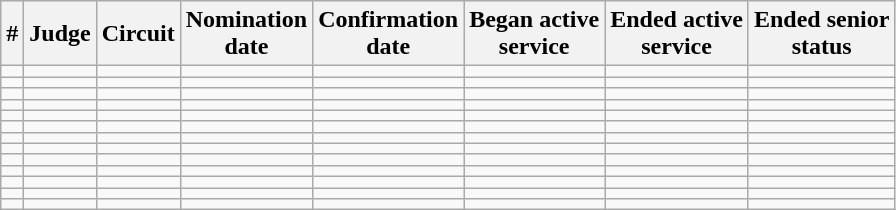<table class="sortable wikitable">
<tr bgcolor="#ececec">
<th>#</th>
<th>Judge</th>
<th>Circuit</th>
<th>Nomination<br>date</th>
<th>Confirmation<br>date</th>
<th>Began active<br>service</th>
<th>Ended active<br>service</th>
<th>Ended senior<br>status</th>
</tr>
<tr>
<td></td>
<td></td>
<td></td>
<td></td>
<td></td>
<td></td>
<td></td>
<td></td>
</tr>
<tr>
<td></td>
<td></td>
<td></td>
<td></td>
<td></td>
<td></td>
<td></td>
<td align="center"></td>
</tr>
<tr>
<td></td>
<td></td>
<td></td>
<td></td>
<td></td>
<td></td>
<td></td>
<td></td>
</tr>
<tr>
<td></td>
<td></td>
<td></td>
<td></td>
<td></td>
<td></td>
<td></td>
<td align="center"></td>
</tr>
<tr>
<td></td>
<td></td>
<td></td>
<td></td>
<td></td>
<td></td>
<td></td>
<td align="center"></td>
</tr>
<tr>
<td></td>
<td></td>
<td></td>
<td></td>
<td></td>
<td></td>
<td></td>
<td align="center"></td>
</tr>
<tr>
<td></td>
<td></td>
<td></td>
<td></td>
<td></td>
<td></td>
<td></td>
<td></td>
</tr>
<tr>
<td></td>
<td></td>
<td></td>
<td></td>
<td></td>
<td></td>
<td></td>
<td align="center"></td>
</tr>
<tr>
<td></td>
<td></td>
<td></td>
<td></td>
<td></td>
<td></td>
<td></td>
<td></td>
</tr>
<tr>
<td></td>
<td></td>
<td></td>
<td></td>
<td></td>
<td></td>
<td></td>
<td align="center"></td>
</tr>
<tr>
<td></td>
<td></td>
<td></td>
<td></td>
<td></td>
<td></td>
<td></td>
<td align="center"></td>
</tr>
<tr>
<td></td>
<td></td>
<td></td>
<td></td>
<td></td>
<td></td>
<td></td>
<td align="center"></td>
</tr>
<tr>
<td></td>
<td></td>
<td></td>
<td></td>
<td></td>
<td></td>
<td></td>
<td align="center"></td>
</tr>
</table>
